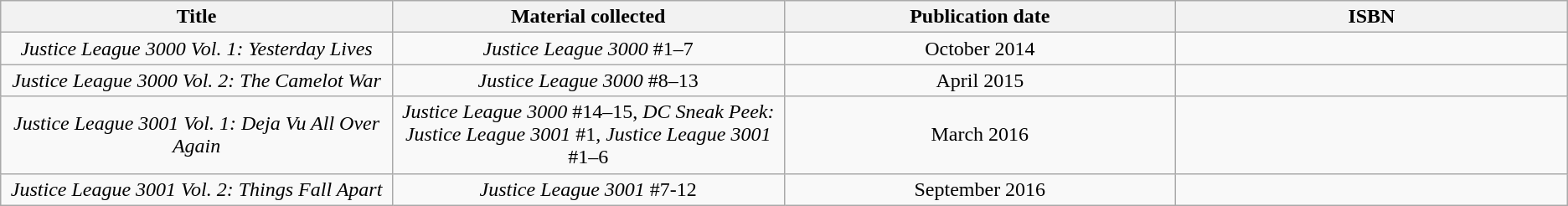<table class="wikitable" style="text-align:center;">
<tr>
<th width=25%>Title</th>
<th width=25%>Material collected</th>
<th width=25%>Publication date</th>
<th width=25%>ISBN</th>
</tr>
<tr>
<td><em>Justice League 3000 Vol. 1: Yesterday Lives</em></td>
<td><em>Justice League 3000</em> #1–7</td>
<td>October 2014</td>
<td></td>
</tr>
<tr>
<td><em>Justice League 3000 Vol. 2: The Camelot War</em></td>
<td><em>Justice League 3000</em> #8–13</td>
<td>April 2015</td>
<td></td>
</tr>
<tr>
<td><em>Justice League 3001 Vol. 1: Deja Vu All Over Again</em></td>
<td><em>Justice League 3000</em> #14–15, <em>DC Sneak Peek: Justice League 3001</em> #1, <em>Justice League 3001</em> #1–6</td>
<td>March 2016</td>
<td></td>
</tr>
<tr>
<td><em>Justice League 3001 Vol. 2: Things Fall Apart</em></td>
<td><em>Justice League 3001</em> #7-12</td>
<td>September 2016</td>
<td></td>
</tr>
</table>
